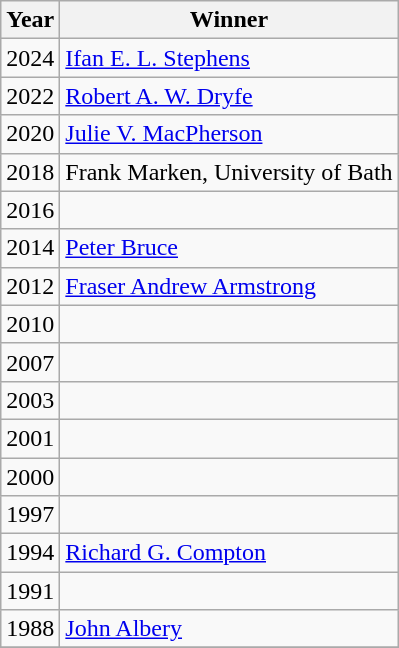<table class="wikitable">
<tr>
<th>Year</th>
<th>Winner</th>
</tr>
<tr>
<td>2024</td>
<td><a href='#'>Ifan E. L. Stephens</a></td>
</tr>
<tr>
<td>2022</td>
<td><a href='#'>Robert A. W. Dryfe</a></td>
</tr>
<tr>
<td>2020</td>
<td><a href='#'>Julie V. MacPherson</a></td>
</tr>
<tr>
<td>2018</td>
<td>Frank Marken, University of Bath</td>
</tr>
<tr>
<td>2016</td>
<td></td>
</tr>
<tr>
<td>2014</td>
<td><a href='#'>Peter Bruce</a></td>
</tr>
<tr>
<td>2012</td>
<td><a href='#'>Fraser Andrew Armstrong</a></td>
</tr>
<tr>
<td>2010</td>
<td></td>
</tr>
<tr>
<td>2007</td>
<td></td>
</tr>
<tr>
<td>2003</td>
<td></td>
</tr>
<tr>
<td>2001</td>
<td></td>
</tr>
<tr>
<td>2000</td>
<td></td>
</tr>
<tr>
<td>1997</td>
<td></td>
</tr>
<tr>
<td>1994</td>
<td><a href='#'>Richard G. Compton</a></td>
</tr>
<tr>
<td>1991</td>
<td></td>
</tr>
<tr>
<td>1988</td>
<td><a href='#'>John Albery</a></td>
</tr>
<tr>
</tr>
</table>
